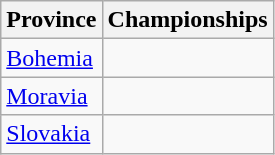<table class="wikitable">
<tr>
<th style=>Province</th>
<th style=>Championships</th>
</tr>
<tr>
<td> <a href='#'>Bohemia</a></td>
<td></td>
</tr>
<tr>
<td> <a href='#'>Moravia</a></td>
<td></td>
</tr>
<tr>
<td> <a href='#'>Slovakia</a></td>
<td></td>
</tr>
</table>
